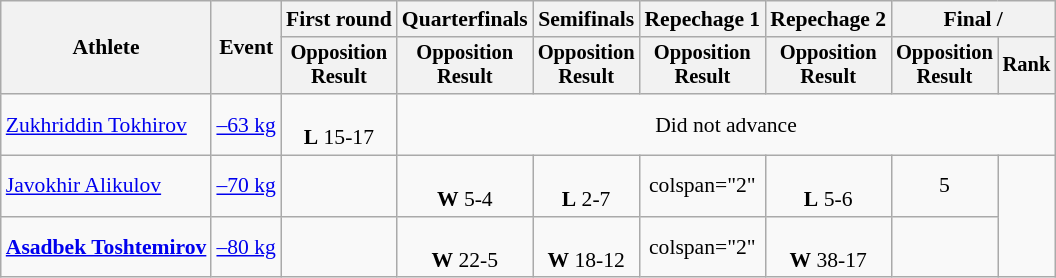<table class="wikitable" style="font-size:90%;">
<tr>
<th rowspan=2>Athlete</th>
<th rowspan=2>Event</th>
<th>First round</th>
<th>Quarterfinals</th>
<th>Semifinals</th>
<th>Repechage 1</th>
<th>Repechage 2</th>
<th colspan=2>Final / </th>
</tr>
<tr style="font-size:95%">
<th>Opposition<br>Result</th>
<th>Opposition<br>Result</th>
<th>Opposition<br>Result</th>
<th>Opposition<br>Result</th>
<th>Opposition<br>Result</th>
<th>Opposition<br>Result</th>
<th>Rank</th>
</tr>
<tr align=center>
<td align=left><a href='#'>Zukhriddin Tokhirov</a></td>
<td align=left><a href='#'>–63 kg</a></td>
<td><br> <strong>L</strong> 15-17</td>
<td colspan=6>Did not advance</td>
</tr>
<tr align=center>
<td align=left><a href='#'>Javokhir Alikulov</a></td>
<td align=left><a href='#'>–70 kg</a></td>
<td></td>
<td><br> <strong>W</strong> 5-4</td>
<td><br> <strong>L</strong> 2-7</td>
<td>colspan="2" </td>
<td><br> <strong>L</strong> 5-6</td>
<td>5</td>
</tr>
<tr align=center>
<td align=left><strong><a href='#'>Asadbek Toshtemirov</a></strong></td>
<td align=left><a href='#'>–80 kg</a></td>
<td></td>
<td><br><strong>W</strong> 22-5</td>
<td><br><strong>W</strong> 18-12</td>
<td>colspan="2" </td>
<td><br><strong>W</strong> 38-17</td>
<td></td>
</tr>
</table>
